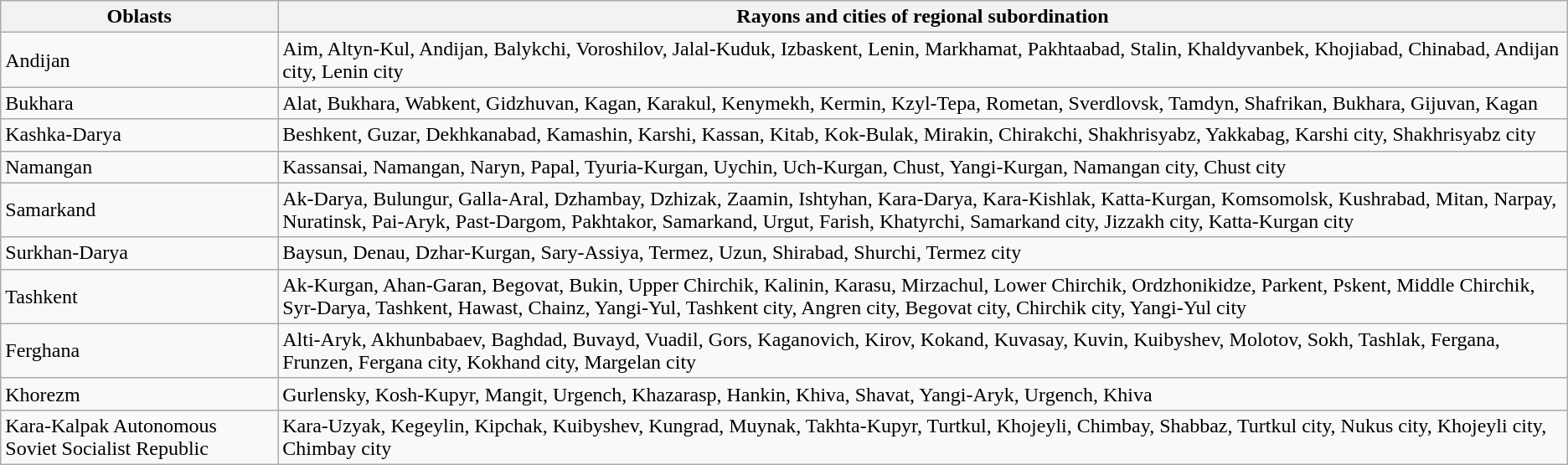<table class="wikitable mw-collapsible mw-collapsed collapsible">
<tr>
<th>Oblasts</th>
<th>Rayons and cities of regional subordination</th>
</tr>
<tr>
<td>Andijan</td>
<td>Aim, Altyn-Kul, Andijan, Balykchi, Voroshilov, Jalal-Kuduk, Izbaskent, Lenin, Markhamat, Pakhtaabad, Stalin, Khaldyvanbek, Khojiabad, Chinabad, Andijan city, Lenin city</td>
</tr>
<tr>
<td>Bukhara</td>
<td>Alat, Bukhara, Wabkent, Gidzhuvan, Kagan, Karakul, Kenymekh, Kermin, Kzyl-Tepa, Rometan, Sverdlovsk, Tamdyn, Shafrikan, Bukhara, Gijuvan, Kagan</td>
</tr>
<tr>
<td>Kashka-Darya</td>
<td>Beshkent, Guzar, Dekhkanabad, Kamashin, Karshi, Kassan, Kitab, Kok-Bulak, Mirakin, Chirakchi, Shakhrisyabz, Yakkabag, Karshi city, Shakhrisyabz city</td>
</tr>
<tr>
<td>Namangan</td>
<td>Kassansai, Namangan, Naryn, Papal, Tyuria-Kurgan, Uychin, Uch-Kurgan, Chust, Yangi-Kurgan, Namangan city, Chust city</td>
</tr>
<tr>
<td>Samarkand</td>
<td>Ak-Darya, Bulungur, Galla-Aral, Dzhambay, Dzhizak, Zaamin, Ishtyhan, Kara-Darya, Kara-Kishlak, Katta-Kurgan, Komsomolsk, Kushrabad, Mitan, Narpay, Nuratinsk, Pai-Aryk, Past-Dargom, Pakhtakor, Samarkand, Urgut, Farish, Khatyrchi, Samarkand city, Jizzakh city, Katta-Kurgan city</td>
</tr>
<tr>
<td>Surkhan-Darya</td>
<td>Baysun, Denau, Dzhar-Kurgan, Sary-Assiya, Termez, Uzun, Shirabad, Shurchi, Termez city</td>
</tr>
<tr>
<td>Tashkent</td>
<td>Ak-Kurgan, Ahan-Garan, Begovat, Bukin, Upper Chirchik, Kalinin, Karasu, Mirzachul, Lower Chirchik, Ordzhonikidze, Parkent, Pskent, Middle Chirchik, Syr-Darya, Tashkent, Hawast, Chainz, Yangi-Yul, Tashkent city, Angren city, Begovat city, Chirchik city, Yangi-Yul city</td>
</tr>
<tr>
<td>Ferghana</td>
<td>Alti-Aryk, Akhunbabaev, Baghdad, Buvayd, Vuadil, Gors, Kaganovich, Kirov, Kokand, Kuvasay, Kuvin, Kuibyshev, Molotov, Sokh, Tashlak, Fergana, Frunzen, Fergana city, Kokhand city, Margelan city</td>
</tr>
<tr>
<td>Khorezm</td>
<td>Gurlensky, Kosh-Kupyr, Mangit, Urgench, Khazarasp, Hankin, Khiva, Shavat, Yangi-Aryk, Urgench, Khiva</td>
</tr>
<tr>
<td>Kara-Kalpak Autonomous Soviet Socialist Republic</td>
<td>Kara-Uzyak, Kegeylin, Kipchak, Kuibyshev, Kungrad, Muynak, Takhta-Kupyr, Turtkul, Khojeyli, Chimbay, Shabbaz, Turtkul city, Nukus city, Khojeyli city, Chimbay city</td>
</tr>
</table>
